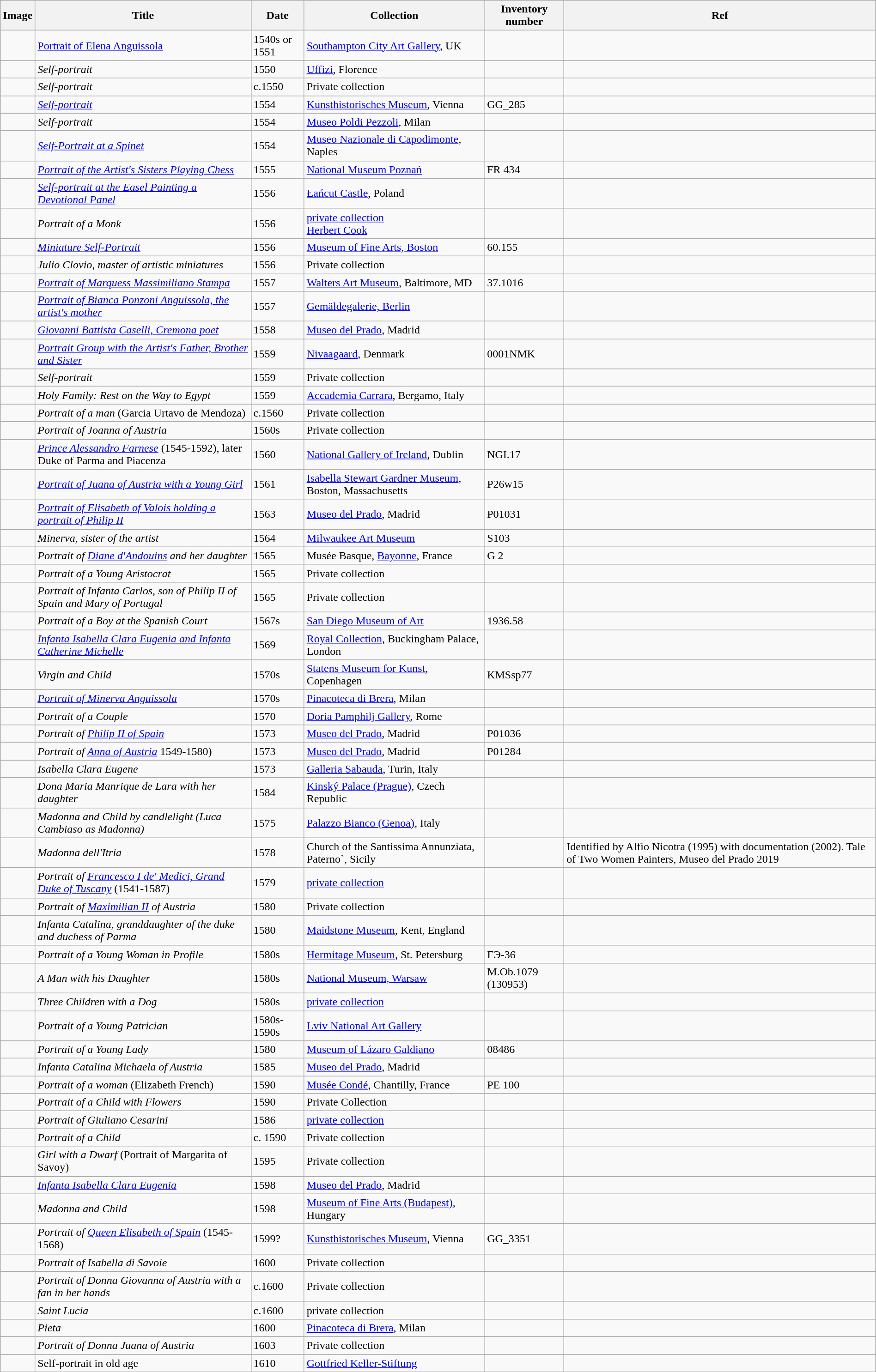<table class='wikitable sortable' style='width:100%'>
<tr>
<th>Image</th>
<th>Title</th>
<th>Date</th>
<th>Collection</th>
<th>Inventory number</th>
<th>Ref</th>
</tr>
<tr>
<td></td>
<td><a href='#'>Portrait of Elena Anguissola</a></td>
<td>1540s or 1551</td>
<td><a href='#'>Southampton City Art Gallery</a>, UK</td>
<td></td>
<td></td>
</tr>
<tr>
<td></td>
<td><em>Self-portrait</em></td>
<td>1550</td>
<td><a href='#'>Uffizi</a>, Florence</td>
<td></td>
<td></td>
</tr>
<tr>
<td></td>
<td><em>Self-portrait</em></td>
<td>c.1550</td>
<td>Private collection</td>
<td></td>
<td></td>
</tr>
<tr>
<td></td>
<td><em><a href='#'>Self-portrait</a></em></td>
<td>1554</td>
<td><a href='#'>Kunsthistorisches Museum</a>, Vienna</td>
<td>GG_285</td>
<td> </td>
</tr>
<tr>
<td></td>
<td><em>Self-portrait</em></td>
<td>1554</td>
<td><a href='#'>Museo Poldi Pezzoli</a>, Milan</td>
<td></td>
<td> </td>
</tr>
<tr>
<td></td>
<td><em><a href='#'>Self-Portrait at a Spinet</a></em></td>
<td>1554</td>
<td><a href='#'>Museo Nazionale di Capodimonte</a>, Naples</td>
<td></td>
<td></td>
</tr>
<tr>
<td></td>
<td><em><a href='#'>Portrait of the Artist's Sisters Playing Chess</a></em></td>
<td>1555</td>
<td><a href='#'>National Museum Poznań</a></td>
<td>FR 434</td>
<td></td>
</tr>
<tr>
<td></td>
<td><em><a href='#'>Self-portrait at the Easel Painting a Devotional Panel</a></em></td>
<td>1556</td>
<td><a href='#'>Łańcut Castle</a>, Poland</td>
<td></td>
<td></td>
</tr>
<tr>
<td></td>
<td><em>Portrait of a Monk</em></td>
<td>1556</td>
<td><a href='#'>private collection</a><br><a href='#'>Herbert Cook</a></td>
<td></td>
<td></td>
</tr>
<tr>
<td></td>
<td><em><a href='#'>Miniature Self-Portrait</a></em></td>
<td>1556</td>
<td><a href='#'>Museum of Fine Arts, Boston</a></td>
<td>60.155</td>
<td> </td>
</tr>
<tr>
<td></td>
<td><em>Julio Clovio, master of artistic miniatures</em></td>
<td>1556</td>
<td>Private collection</td>
<td></td>
<td></td>
</tr>
<tr>
<td></td>
<td><em><a href='#'>Portrait of Marquess Massimiliano Stampa</a></em></td>
<td>1557</td>
<td><a href='#'>Walters Art Museum</a>, Baltimore, MD</td>
<td>37.1016</td>
<td></td>
</tr>
<tr>
<td></td>
<td><em><a href='#'>Portrait of Bianca Ponzoni Anguissola, the artist's mother</a></em></td>
<td>1557</td>
<td><a href='#'>Gemäldegalerie, Berlin</a></td>
<td></td>
<td></td>
</tr>
<tr>
<td></td>
<td><em><a href='#'>Giovanni Battista Caselli, Cremona poet</a></em></td>
<td>1558</td>
<td><a href='#'>Museo del Prado</a>, Madrid</td>
<td></td>
<td></td>
</tr>
<tr>
<td></td>
<td><em><a href='#'>Portrait Group with the Artist's Father, Brother and Sister</a></em></td>
<td>1559</td>
<td><a href='#'>Nivaagaard</a>, Denmark</td>
<td>0001NMK</td>
<td></td>
</tr>
<tr>
<td></td>
<td><em>Self-portrait</em></td>
<td>1559</td>
<td>Private collection</td>
<td></td>
<td></td>
</tr>
<tr>
<td></td>
<td><em>Holy Family: Rest on the Way to Egypt</em></td>
<td>1559</td>
<td><a href='#'>Accademia Carrara</a>, Bergamo, Italy</td>
<td></td>
<td></td>
</tr>
<tr>
<td></td>
<td><em>Portrait of a man</em> (Garcia Urtavo de Mendoza)</td>
<td>c.1560</td>
<td>Private collection</td>
<td></td>
<td></td>
</tr>
<tr>
<td></td>
<td><em>Portrait of Joanna of Austria</em></td>
<td>1560s</td>
<td>Private collection</td>
<td></td>
<td></td>
</tr>
<tr>
<td></td>
<td><em><a href='#'>Prince Alessandro Farnese</a></em> (1545-1592), later Duke of Parma and Piacenza</td>
<td>1560</td>
<td><a href='#'>National Gallery of Ireland</a>, Dublin</td>
<td>NGI.17</td>
<td></td>
</tr>
<tr>
<td></td>
<td><em><a href='#'>Portrait of Juana of Austria with a Young Girl</a></em></td>
<td>1561</td>
<td><a href='#'>Isabella Stewart Gardner Museum</a>, Boston, Massachusetts</td>
<td>P26w15</td>
<td></td>
</tr>
<tr>
<td></td>
<td><em><a href='#'>Portrait of Elisabeth of Valois holding a portrait of Philip II</a></em></td>
<td>1563</td>
<td><a href='#'>Museo del Prado</a>, Madrid</td>
<td>P01031</td>
<td></td>
</tr>
<tr>
<td></td>
<td><em>Minerva, sister of the artist</em></td>
<td>1564</td>
<td><a href='#'>Milwaukee Art Museum</a></td>
<td>S103</td>
<td> </td>
</tr>
<tr>
<td></td>
<td><em>Portrait of <a href='#'>Diane d'Andouins</a> and her daughter</em></td>
<td>1565</td>
<td>Musée Basque, <a href='#'>Bayonne</a>, France</td>
<td>G 2</td>
<td></td>
</tr>
<tr>
<td></td>
<td><em>Portrait of a Young Aristocrat</em></td>
<td>1565</td>
<td>Private collection</td>
<td></td>
<td></td>
</tr>
<tr>
<td></td>
<td><em>Portrait of Infanta Carlos, son of Philip II of Spain and Mary of Portugal</em></td>
<td>1565</td>
<td>Private collection</td>
<td></td>
<td></td>
</tr>
<tr>
<td></td>
<td><em>Portrait of a Boy at the Spanish Court</em></td>
<td>1567s</td>
<td><a href='#'>San Diego Museum of Art</a></td>
<td>1936.58</td>
<td></td>
</tr>
<tr>
<td></td>
<td><em><a href='#'>Infanta Isabella Clara Eugenia and Infanta Catherine Michelle</a></em></td>
<td>1569</td>
<td><a href='#'>Royal Collection</a>, Buckingham Palace, London</td>
<td></td>
<td></td>
</tr>
<tr>
<td></td>
<td><em>Virgin and Child</em></td>
<td>1570s</td>
<td><a href='#'>Statens Museum for Kunst</a>, Copenhagen</td>
<td>KMSsp77</td>
<td></td>
</tr>
<tr>
<td></td>
<td><em><a href='#'>Portrait of Minerva Anguissola</a></em></td>
<td>1570s</td>
<td><a href='#'>Pinacoteca di Brera</a>, Milan</td>
<td></td>
<td></td>
</tr>
<tr>
<td></td>
<td><em>Portrait of a Couple</em></td>
<td>1570</td>
<td><a href='#'>Doria Pamphilj Gallery</a>, Rome</td>
<td></td>
<td></td>
</tr>
<tr>
<td></td>
<td><em>Portrait of <a href='#'>Philip II of Spain</a></em></td>
<td>1573</td>
<td><a href='#'>Museo del Prado</a>, Madrid</td>
<td>P01036</td>
<td></td>
</tr>
<tr>
<td></td>
<td><em>Portrait of <a href='#'>Anna of Austria</a></em> 1549-1580)</td>
<td>1573</td>
<td><a href='#'>Museo del Prado</a>, Madrid</td>
<td>P01284</td>
<td></td>
</tr>
<tr>
<td></td>
<td><em>Isabella Clara Eugene</em></td>
<td>1573</td>
<td><a href='#'>Galleria Sabauda</a>, Turin, Italy</td>
<td></td>
<td></td>
</tr>
<tr>
<td></td>
<td><em>Dona Maria Manrique de Lara with her daughter</em></td>
<td>1584</td>
<td><a href='#'>Kinský Palace (Prague)</a>, Czech Republic</td>
<td></td>
<td></td>
</tr>
<tr>
<td></td>
<td><em>Madonna and Child by candlelight (Luca Cambiaso as Madonna)</em></td>
<td>1575</td>
<td><a href='#'>Palazzo Bianco (Genoa)</a>, Italy</td>
<td></td>
<td></td>
</tr>
<tr>
<td></td>
<td><em>Madonna dell'Itria</em></td>
<td>1578</td>
<td>Church of the Santissima Annunziata, Paterno`, Sicily</td>
<td></td>
<td>Identified by Alfio Nicotra (1995) with documentation (2002). Tale of Two Women Painters, Museo del Prado 2019</td>
</tr>
<tr>
<td></td>
<td><em>Portrait of <a href='#'>Francesco I de' Medici, Grand Duke of Tuscany</a></em> (1541-1587)</td>
<td>1579</td>
<td><a href='#'>private collection</a></td>
<td></td>
<td></td>
</tr>
<tr>
<td></td>
<td><em>Portrait of <a href='#'>Maximilian II</a> of Austria</em></td>
<td>1580</td>
<td>Private collection</td>
<td></td>
<td></td>
</tr>
<tr>
<td></td>
<td><em>Infanta Catalina, granddaughter of the duke and duchess of Parma</em></td>
<td>1580</td>
<td><a href='#'>Maidstone Museum</a>, Kent, England</td>
<td></td>
<td></td>
</tr>
<tr>
<td></td>
<td><em>Portrait of a Young Woman in Profile</em></td>
<td>1580s</td>
<td><a href='#'>Hermitage Museum</a>, St. Petersburg</td>
<td>ГЭ-36</td>
<td></td>
</tr>
<tr>
<td></td>
<td><em>A Man with his Daughter</em></td>
<td>1580s</td>
<td><a href='#'>National Museum, Warsaw</a></td>
<td>M.Ob.1079 (130953)</td>
<td></td>
</tr>
<tr>
<td></td>
<td><em>Three Children with a Dog</em></td>
<td>1580s</td>
<td><a href='#'>private collection</a></td>
<td></td>
<td></td>
</tr>
<tr>
<td></td>
<td><em>Portrait of a Young Patrician</em></td>
<td>1580s-1590s</td>
<td><a href='#'>Lviv National Art Gallery</a></td>
<td></td>
<td></td>
</tr>
<tr>
<td></td>
<td><em>Portrait of a Young Lady</em></td>
<td>1580</td>
<td><a href='#'>Museum of Lázaro Galdiano</a></td>
<td>08486</td>
<td></td>
</tr>
<tr>
<td></td>
<td><em>Infanta Catalina Michaela of Austria</em></td>
<td>1585</td>
<td><a href='#'>Museo del Prado</a>, Madrid</td>
<td></td>
<td></td>
</tr>
<tr>
<td></td>
<td><em>Portrait of a woman</em> (Elizabeth French)</td>
<td>1590</td>
<td><a href='#'>Musée Condé</a>, Chantilly, France</td>
<td>PE 100</td>
<td></td>
</tr>
<tr>
<td></td>
<td><em>Portrait of a Child with Flowers</em></td>
<td>1590</td>
<td>Private Collection</td>
<td></td>
<td></td>
</tr>
<tr>
<td></td>
<td><em>Portrait of Giuliano Cesarini</em></td>
<td>1586</td>
<td><a href='#'>private collection</a></td>
<td></td>
<td></td>
</tr>
<tr>
<td></td>
<td><em>Portrait of a Child</em></td>
<td>c. 1590</td>
<td>Private collection</td>
<td></td>
<td></td>
</tr>
<tr>
<td></td>
<td><em>Girl with a Dwarf</em> (Portrait of Margarita of Savoy)</td>
<td>1595</td>
<td>Private collection</td>
<td></td>
<td></td>
</tr>
<tr>
<td></td>
<td><em><a href='#'>Infanta Isabella Clara Eugenia</a></em></td>
<td>1598</td>
<td><a href='#'>Museo del Prado</a>, Madrid</td>
<td></td>
<td></td>
</tr>
<tr>
<td></td>
<td><em>Madonna and Child</em></td>
<td>1598</td>
<td><a href='#'>Museum of Fine Arts (Budapest)</a>, Hungary</td>
<td></td>
<td></td>
</tr>
<tr>
<td></td>
<td><em>Portrait of <a href='#'>Queen Elisabeth of Spain</a></em> (1545-1568)</td>
<td>1599?</td>
<td><a href='#'>Kunsthistorisches Museum</a>, Vienna</td>
<td>GG_3351</td>
<td></td>
</tr>
<tr>
<td></td>
<td><em>Portrait of Isabella di Savoie</em></td>
<td>1600</td>
<td>Private collection</td>
<td></td>
<td></td>
</tr>
<tr>
<td></td>
<td><em>Portrait of Donna Giovanna of Austria with a fan in her hands</em></td>
<td>c.1600</td>
<td>Private collection</td>
<td></td>
<td></td>
</tr>
<tr>
<td></td>
<td><em>Saint Lucia</em></td>
<td>c.1600</td>
<td>private collection</td>
<td></td>
<td></td>
</tr>
<tr>
<td></td>
<td><em>Pieta</em></td>
<td>1600</td>
<td><a href='#'>Pinacoteca di Brera</a>, Milan</td>
<td></td>
<td> </td>
</tr>
<tr>
<td></td>
<td><em>Portrait of Donna Juana of Austria</em></td>
<td>1603</td>
<td>Private collection</td>
<td></td>
<td></td>
</tr>
<tr>
<td></td>
<td>Self-portrait in old age</td>
<td>1610</td>
<td><a href='#'>Gottfried Keller-Stiftung</a></td>
<td></td>
<td></td>
</tr>
</table>
